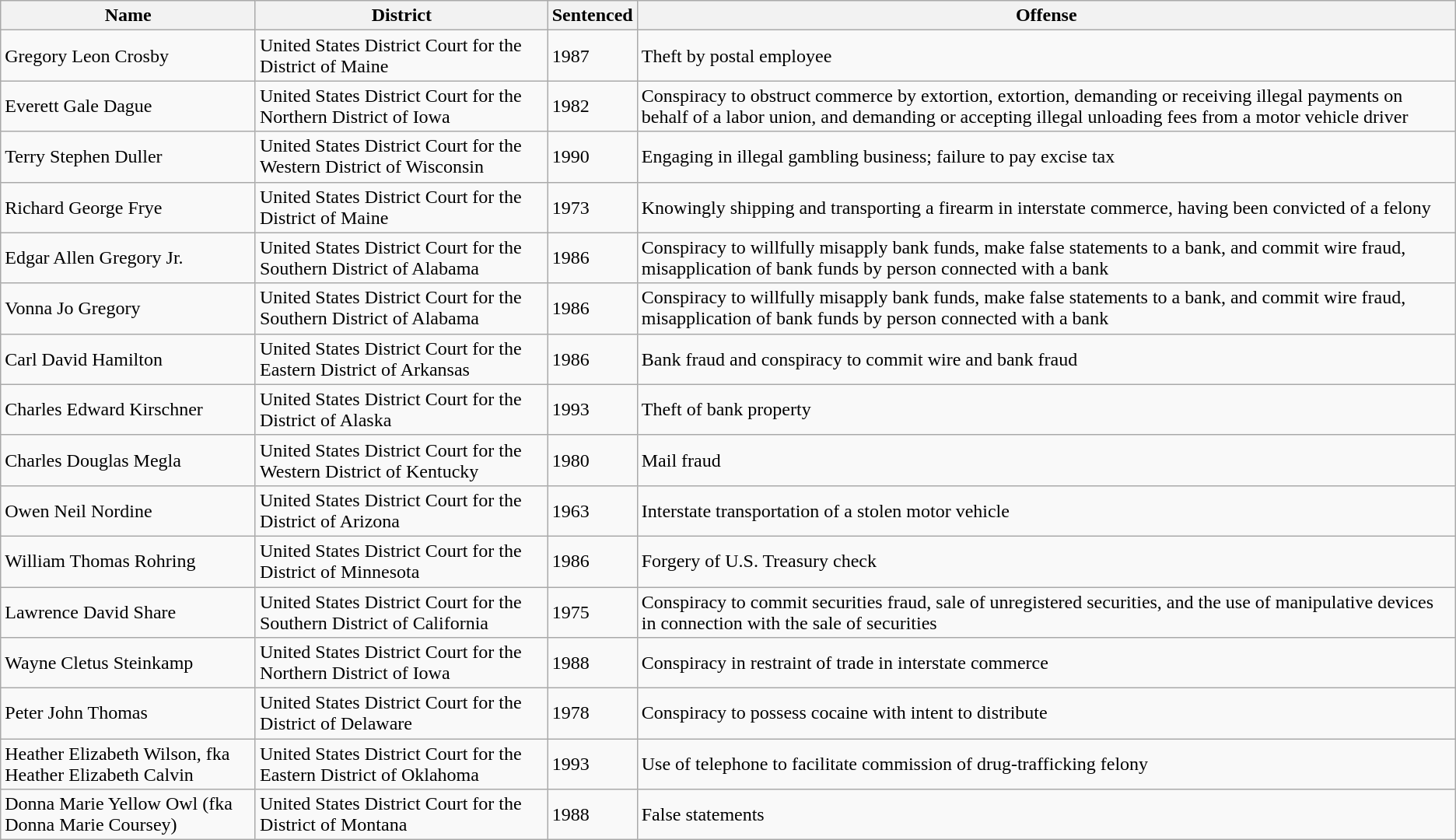<table class="wikitable sortable">
<tr>
<th>Name</th>
<th>District</th>
<th>Sentenced</th>
<th>Offense</th>
</tr>
<tr>
<td>Gregory Leon Crosby</td>
<td>United States District Court for the District of Maine</td>
<td>1987</td>
<td>Theft by postal employee</td>
</tr>
<tr>
<td>Everett Gale Dague</td>
<td>United States District Court for the Northern District of Iowa</td>
<td>1982</td>
<td>Conspiracy to obstruct commerce by extortion, extortion, demanding or receiving illegal payments on behalf of a labor union, and demanding or accepting illegal unloading fees from a motor vehicle driver</td>
</tr>
<tr>
<td>Terry Stephen Duller</td>
<td>United States District Court for the Western District of Wisconsin</td>
<td>1990</td>
<td>Engaging in illegal gambling business; failure to pay excise tax</td>
</tr>
<tr>
<td>Richard George Frye</td>
<td>United States District Court for the District of Maine</td>
<td>1973</td>
<td>Knowingly shipping and transporting a firearm in interstate commerce, having been convicted of a felony</td>
</tr>
<tr>
<td>Edgar Allen Gregory Jr.</td>
<td>United States District Court for the Southern District of Alabama</td>
<td>1986</td>
<td>Conspiracy to willfully misapply bank funds, make false statements to a bank, and commit wire fraud, misapplication of bank funds by person connected with a bank</td>
</tr>
<tr>
<td>Vonna Jo Gregory</td>
<td>United States District Court for the Southern District of Alabama</td>
<td>1986</td>
<td>Conspiracy to willfully misapply bank funds, make false statements to a bank, and commit wire fraud, misapplication of bank funds by person connected with a bank</td>
</tr>
<tr>
<td>Carl David Hamilton</td>
<td>United States District Court for the Eastern District of Arkansas</td>
<td>1986</td>
<td>Bank fraud and conspiracy to commit wire and bank fraud</td>
</tr>
<tr>
<td>Charles Edward Kirschner</td>
<td>United States District Court for the District of Alaska</td>
<td>1993</td>
<td>Theft of bank property</td>
</tr>
<tr>
<td>Charles Douglas Megla</td>
<td>United States District Court for the Western District of Kentucky</td>
<td>1980</td>
<td>Mail fraud</td>
</tr>
<tr>
<td>Owen Neil Nordine</td>
<td>United States District Court for the District of Arizona</td>
<td>1963</td>
<td>Interstate transportation of a stolen motor vehicle</td>
</tr>
<tr>
<td>William Thomas Rohring</td>
<td>United States District Court for the District of Minnesota</td>
<td>1986</td>
<td>Forgery of U.S. Treasury check</td>
</tr>
<tr>
<td>Lawrence David Share</td>
<td>United States District Court for the Southern District of California</td>
<td>1975</td>
<td>Conspiracy to commit securities fraud, sale of unregistered securities, and the use of manipulative devices in connection with the sale of securities</td>
</tr>
<tr>
<td>Wayne Cletus Steinkamp</td>
<td>United States District Court for the Northern District of Iowa</td>
<td>1988</td>
<td>Conspiracy in restraint of trade in interstate commerce</td>
</tr>
<tr>
<td>Peter John Thomas</td>
<td>United States District Court for the District of Delaware</td>
<td>1978</td>
<td>Conspiracy to possess cocaine with intent to distribute</td>
</tr>
<tr>
<td>Heather Elizabeth Wilson, fka Heather Elizabeth Calvin</td>
<td>United States District Court for the Eastern District of Oklahoma</td>
<td>1993</td>
<td>Use of telephone to facilitate commission of drug-trafficking felony</td>
</tr>
<tr>
<td>Donna Marie Yellow Owl (fka Donna Marie Coursey)</td>
<td>United States District Court for the District of Montana</td>
<td>1988</td>
<td>False statements</td>
</tr>
</table>
